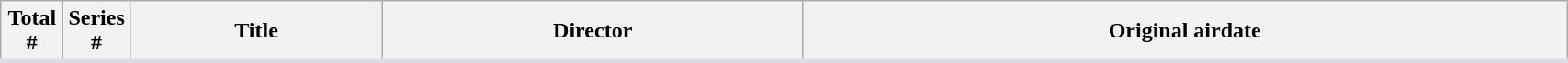<table class="wikitable plainrowheaders" style="background: White; border-bottom: 3px solid #dedde2; width:90%">
<tr>
<th style="width:4%;">Total<br>#</th>
<th style="width:4%;">Series<br>#</th>
<th>Title</th>
<th>Director</th>
<th>Original airdate<br>





</th>
</tr>
</table>
